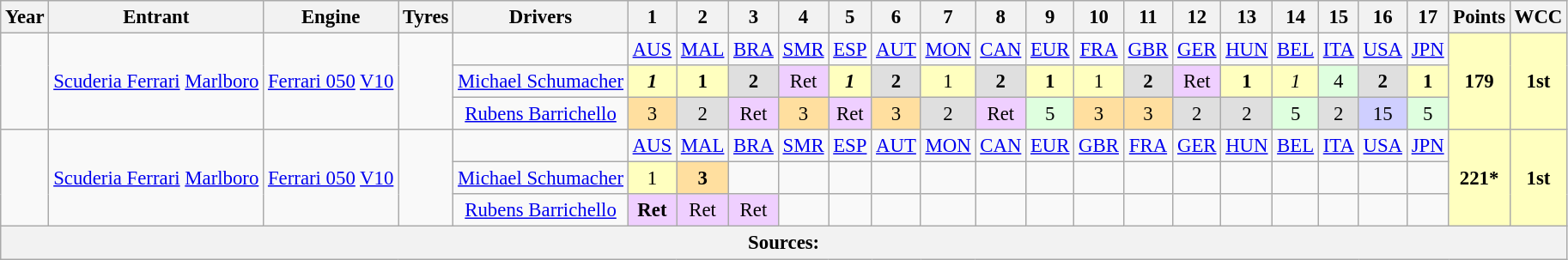<table class="wikitable" style="text-align:center; font-size:95%">
<tr>
<th>Year</th>
<th>Entrant</th>
<th>Engine</th>
<th>Tyres</th>
<th>Drivers</th>
<th>1</th>
<th>2</th>
<th>3</th>
<th>4</th>
<th>5</th>
<th>6</th>
<th>7</th>
<th>8</th>
<th>9</th>
<th>10</th>
<th>11</th>
<th>12</th>
<th>13</th>
<th>14</th>
<th>15</th>
<th>16</th>
<th>17</th>
<th>Points</th>
<th>WCC</th>
</tr>
<tr>
<td rowspan="3"></td>
<td rowspan="3"><a href='#'>Scuderia Ferrari</a> <a href='#'>Marlboro</a></td>
<td rowspan="3"><a href='#'>Ferrari 050</a> <a href='#'>V10</a></td>
<td rowspan="3"></td>
<td></td>
<td><a href='#'>AUS</a></td>
<td><a href='#'>MAL</a></td>
<td><a href='#'>BRA</a></td>
<td><a href='#'>SMR</a></td>
<td><a href='#'>ESP</a></td>
<td><a href='#'>AUT</a></td>
<td><a href='#'>MON</a></td>
<td><a href='#'>CAN</a></td>
<td><a href='#'>EUR</a></td>
<td><a href='#'>FRA</a></td>
<td><a href='#'>GBR</a></td>
<td><a href='#'>GER</a></td>
<td><a href='#'>HUN</a></td>
<td><a href='#'>BEL</a></td>
<td><a href='#'>ITA</a></td>
<td><a href='#'>USA</a></td>
<td><a href='#'>JPN</a></td>
<td rowspan="3" style="background:#FFFFBF;"><strong>179</strong></td>
<td rowspan="3" style="background:#FFFFBF;"><strong>1st</strong></td>
</tr>
<tr>
<td> <a href='#'>Michael Schumacher</a></td>
<td style="background:#FFFFBF;"><strong><em>1</em></strong></td>
<td style="background:#FFFFBF;"><strong>1</strong></td>
<td style="background:#DFDFDF;"><strong>2</strong></td>
<td style="background:#EFCFFF;">Ret</td>
<td style="background:#FFFFBF;"><strong><em>1</em></strong></td>
<td style="background:#DFDFDF;"><strong>2</strong></td>
<td style="background:#FFFFBF;">1</td>
<td style="background:#DFDFDF;"><strong>2</strong></td>
<td style="background:#FFFFBF;"><strong>1</strong></td>
<td style="background:#FFFFBF;">1</td>
<td style="background:#DFDFDF;"><strong>2</strong></td>
<td style="background:#EFCFFF;">Ret</td>
<td style="background:#FFFFBF;"><strong>1</strong></td>
<td style="background:#FFFFBF;"><em>1</em></td>
<td style="background:#DFFFDF;">4</td>
<td style="background:#DFDFDF;"><strong>2</strong></td>
<td style="background:#FFFFBF;"><strong>1</strong></td>
</tr>
<tr>
<td> <a href='#'>Rubens Barrichello</a></td>
<td style="background:#FFDF9F;">3</td>
<td style="background:#DFDFDF;">2</td>
<td style="background:#EFCFFF;">Ret</td>
<td style="background:#FFDF9F;">3</td>
<td style="background:#EFCFFF;">Ret</td>
<td style="background:#FFDF9F;">3</td>
<td style="background:#DFDFDF;">2</td>
<td style="background:#EFCFFF;">Ret</td>
<td style="background:#DFFFDF;">5</td>
<td style="background:#FFDF9F;">3</td>
<td style="background:#FFdF9F;">3</td>
<td style="background:#DFDFDF;">2</td>
<td style="background:#DFDFDF;">2</td>
<td style="background:#DFFFDF;">5</td>
<td style="background:#DFDFDF;">2</td>
<td style="background:#CFCFFF;">15</td>
<td style="background:#DFFFDF;">5</td>
</tr>
<tr>
<td rowspan="3"></td>
<td rowspan="3"><a href='#'>Scuderia Ferrari</a> <a href='#'>Marlboro</a></td>
<td rowspan="3"><a href='#'>Ferrari 050</a> <a href='#'>V10</a></td>
<td rowspan="3"></td>
<td></td>
<td><a href='#'>AUS</a></td>
<td><a href='#'>MAL</a></td>
<td><a href='#'>BRA</a></td>
<td><a href='#'>SMR</a></td>
<td><a href='#'>ESP</a></td>
<td><a href='#'>AUT</a></td>
<td><a href='#'>MON</a></td>
<td><a href='#'>CAN</a></td>
<td><a href='#'>EUR</a></td>
<td><a href='#'>GBR</a></td>
<td><a href='#'>FRA</a></td>
<td><a href='#'>GER</a></td>
<td><a href='#'>HUN</a></td>
<td><a href='#'>BEL</a></td>
<td><a href='#'>ITA</a></td>
<td><a href='#'>USA</a></td>
<td><a href='#'>JPN</a></td>
<td rowspan="3" style="background:#FFFFBF;"><strong>221*</strong></td>
<td rowspan="3" style="background:#FFFFBF;"><strong>1st</strong></td>
</tr>
<tr>
<td> <a href='#'>Michael Schumacher</a></td>
<td style="background:#FFFFBF;">1</td>
<td style="background:#FFDF9F;"><strong>3</strong></td>
<td></td>
<td></td>
<td></td>
<td></td>
<td></td>
<td></td>
<td></td>
<td></td>
<td></td>
<td></td>
<td></td>
<td></td>
<td></td>
<td></td>
<td></td>
</tr>
<tr>
<td> <a href='#'>Rubens Barrichello</a></td>
<td style="background:#EFCFFF;"><strong>Ret</strong></td>
<td style="background:#EFCFFF;">Ret</td>
<td style="background:#EFCFFF;">Ret</td>
<td></td>
<td></td>
<td></td>
<td></td>
<td></td>
<td></td>
<td></td>
<td></td>
<td></td>
<td></td>
<td></td>
<td></td>
<td></td>
<td></td>
</tr>
<tr>
<th colspan="24">Sources:</th>
</tr>
</table>
